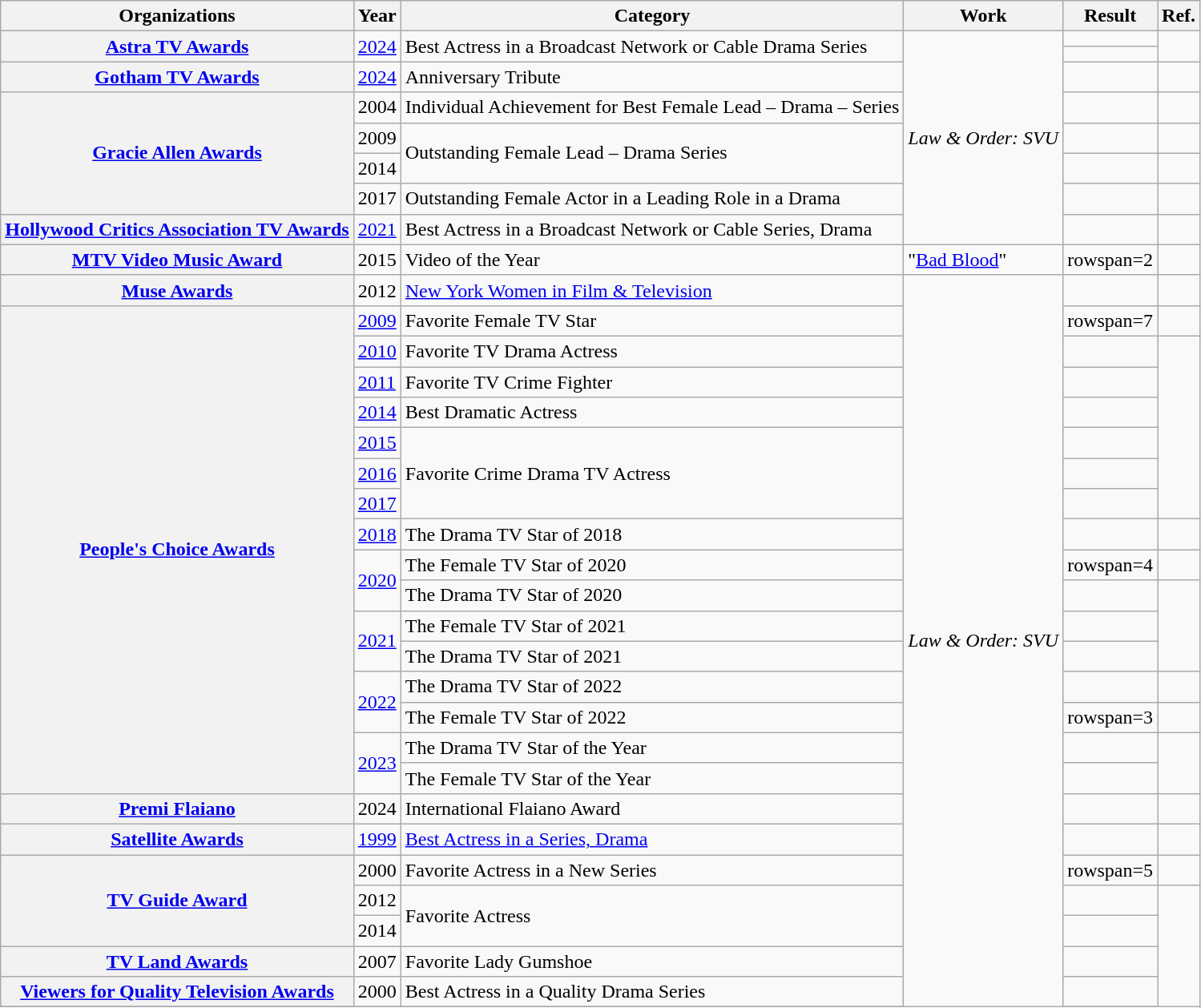<table class="wikitable sortable plainrowheaders">
<tr>
<th>Organizations</th>
<th>Year</th>
<th>Category</th>
<th>Work</th>
<th>Result</th>
<th class="unsortable">Ref.</th>
</tr>
<tr>
<th rowspan=2 scope="row"><a href='#'>Astra TV Awards</a></th>
<td rowspan=2><a href='#'>2024</a></td>
<td rowspan=2>Best Actress in a Broadcast Network or Cable Drama Series</td>
<td rowspan=8><em>Law & Order: SVU</em></td>
<td></td>
<td rowspan=2></td>
</tr>
<tr>
<td></td>
</tr>
<tr>
<th rowspan=1 scope="row"><a href='#'>Gotham TV Awards</a></th>
<td><a href='#'>2024</a></td>
<td>Anniversary Tribute</td>
<td></td>
<td></td>
</tr>
<tr>
<th rowspan=4 scope="row"><a href='#'>Gracie Allen Awards</a></th>
<td>2004</td>
<td>Individual Achievement for Best Female Lead – Drama – Series</td>
<td></td>
<td></td>
</tr>
<tr>
<td>2009</td>
<td rowspan=2>Outstanding Female Lead – Drama Series</td>
<td></td>
<td></td>
</tr>
<tr>
<td>2014</td>
<td></td>
<td></td>
</tr>
<tr>
<td>2017</td>
<td>Outstanding Female Actor in a Leading Role in a Drama</td>
<td></td>
<td></td>
</tr>
<tr>
<th rowspan=1 scope="row"><a href='#'>Hollywood Critics Association TV Awards</a></th>
<td><a href='#'>2021</a></td>
<td>Best Actress in a Broadcast Network or Cable Series, Drama</td>
<td></td>
</tr>
<tr>
<th rowspan=1 scope="row"><a href='#'>MTV Video Music Award</a></th>
<td>2015</td>
<td>Video of the Year</td>
<td>"<a href='#'>Bad Blood</a>"</td>
<td>rowspan=2 </td>
<td></td>
</tr>
<tr>
<th rowspan=1 scope="row"><a href='#'>Muse Awards</a></th>
<td>2012</td>
<td><a href='#'>New York Women in Film & Television</a></td>
<td rowspan=28><em>Law & Order: SVU</em></td>
<td></td>
</tr>
<tr>
<th rowspan=16 scope="row"><a href='#'>People's Choice Awards</a></th>
<td><a href='#'>2009</a></td>
<td>Favorite Female TV Star</td>
<td>rowspan=7 </td>
<td></td>
</tr>
<tr>
<td><a href='#'>2010</a></td>
<td>Favorite TV Drama Actress</td>
<td></td>
</tr>
<tr>
<td><a href='#'>2011</a></td>
<td>Favorite TV Crime Fighter</td>
<td></td>
</tr>
<tr>
<td><a href='#'>2014</a></td>
<td>Best Dramatic Actress</td>
<td></td>
</tr>
<tr>
<td><a href='#'>2015</a></td>
<td rowspan=3>Favorite Crime Drama TV Actress</td>
<td></td>
</tr>
<tr>
<td><a href='#'>2016</a></td>
<td></td>
</tr>
<tr>
<td><a href='#'>2017</a></td>
<td></td>
</tr>
<tr>
<td><a href='#'>2018</a></td>
<td>The Drama TV Star of 2018</td>
<td></td>
<td></td>
</tr>
<tr>
<td rowspan=2><a href='#'>2020</a></td>
<td>The Female TV Star of 2020</td>
<td>rowspan=4 </td>
<td></td>
</tr>
<tr>
<td>The Drama TV Star of 2020</td>
<td></td>
</tr>
<tr>
<td rowspan=2><a href='#'>2021</a></td>
<td>The Female TV Star of 2021</td>
<td></td>
</tr>
<tr>
<td>The Drama TV Star of 2021</td>
<td></td>
</tr>
<tr>
<td rowspan=2><a href='#'>2022</a></td>
<td>The Drama TV Star of 2022</td>
<td></td>
<td></td>
</tr>
<tr>
<td>The Female TV Star of 2022</td>
<td>rowspan=3 </td>
<td></td>
</tr>
<tr>
<td rowspan=2><a href='#'>2023</a></td>
<td>The Drama TV Star of the Year</td>
<td></td>
</tr>
<tr>
<td>The Female TV Star of the Year</td>
<td></td>
</tr>
<tr>
<th rowspan=1 scope="row"><a href='#'>Premi Flaiano</a></th>
<td>2024</td>
<td>International Flaiano Award</td>
<td></td>
<td></td>
</tr>
<tr>
<th rowspan=1 scope="row"><a href='#'>Satellite Awards</a></th>
<td><a href='#'>1999</a></td>
<td><a href='#'>Best Actress in a Series, Drama</a></td>
<td></td>
</tr>
<tr>
<th rowspan=3 scope="row"><a href='#'>TV Guide Award</a></th>
<td>2000</td>
<td>Favorite Actress in a New Series</td>
<td>rowspan=5 </td>
<td></td>
</tr>
<tr>
<td>2012</td>
<td rowspan=2>Favorite Actress</td>
<td></td>
</tr>
<tr>
<td>2014</td>
<td></td>
</tr>
<tr>
<th rowspan=1 scope="row"><a href='#'>TV Land Awards</a></th>
<td>2007</td>
<td>Favorite Lady Gumshoe</td>
<td></td>
</tr>
<tr>
<th rowspan=1 scope="row"><a href='#'>Viewers for Quality Television Awards</a></th>
<td>2000</td>
<td>Best Actress in a Quality Drama Series</td>
<td></td>
</tr>
<tr>
</tr>
</table>
